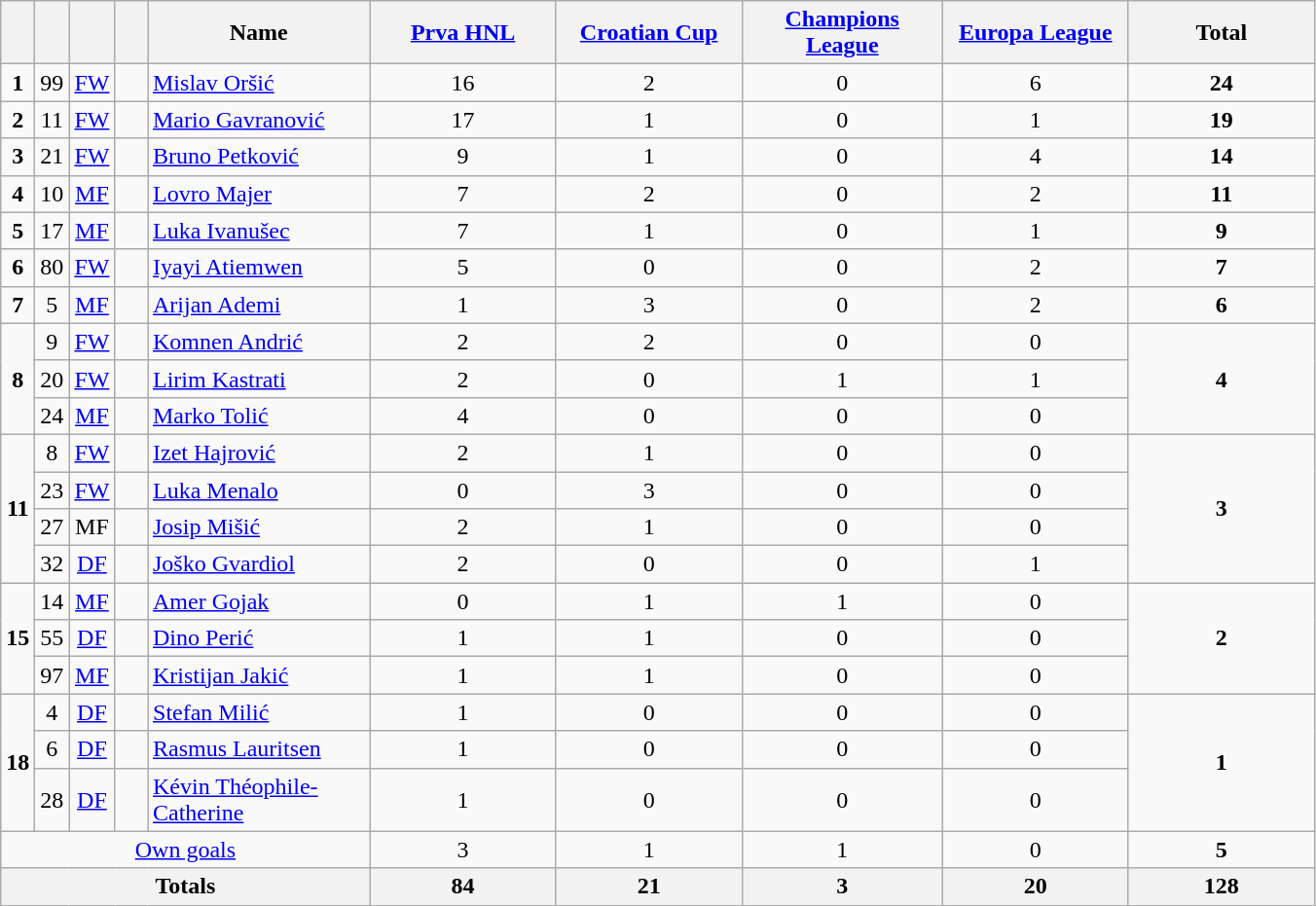<table class="wikitable" style="text-align:center">
<tr>
<th width=15></th>
<th width=15></th>
<th width=15></th>
<th width=15></th>
<th width=145>Name</th>
<th width=120><a href='#'>Prva HNL</a></th>
<th width=120><a href='#'>Croatian Cup</a></th>
<th width=130><a href='#'>Champions League</a></th>
<th width=120><a href='#'>Europa League</a></th>
<th width=120>Total</th>
</tr>
<tr>
<td><strong>1</strong></td>
<td>99</td>
<td><a href='#'>FW</a></td>
<td></td>
<td align="left"><a href='#'>Mislav Oršić</a></td>
<td>16</td>
<td>2</td>
<td>0</td>
<td>6</td>
<td><strong>24</strong></td>
</tr>
<tr>
<td><strong>2</strong></td>
<td>11</td>
<td><a href='#'>FW</a></td>
<td></td>
<td align="left"><a href='#'>Mario Gavranović</a></td>
<td>17</td>
<td>1</td>
<td>0</td>
<td>1</td>
<td><strong>19</strong></td>
</tr>
<tr>
<td><strong>3</strong></td>
<td>21</td>
<td><a href='#'>FW</a></td>
<td></td>
<td align="left"><a href='#'>Bruno Petković</a></td>
<td>9</td>
<td>1</td>
<td>0</td>
<td>4</td>
<td><strong>14</strong></td>
</tr>
<tr>
<td><strong>4</strong></td>
<td>10</td>
<td><a href='#'>MF</a></td>
<td></td>
<td align="left"><a href='#'>Lovro Majer</a></td>
<td>7</td>
<td>2</td>
<td>0</td>
<td>2</td>
<td><strong>11</strong></td>
</tr>
<tr>
<td><strong>5</strong></td>
<td>17</td>
<td><a href='#'>MF</a></td>
<td></td>
<td align="left"><a href='#'>Luka Ivanušec</a></td>
<td>7</td>
<td>1</td>
<td>0</td>
<td>1</td>
<td><strong>9</strong></td>
</tr>
<tr>
<td><strong>6</strong></td>
<td>80</td>
<td><a href='#'>FW</a></td>
<td></td>
<td align="left"><a href='#'>Iyayi Atiemwen</a></td>
<td>5</td>
<td>0</td>
<td>0</td>
<td>2</td>
<td><strong>7</strong></td>
</tr>
<tr>
<td><strong>7</strong></td>
<td>5</td>
<td><a href='#'>MF</a></td>
<td></td>
<td align="left"><a href='#'>Arijan Ademi</a></td>
<td>1</td>
<td>3</td>
<td>0</td>
<td>2</td>
<td><strong>6</strong></td>
</tr>
<tr>
<td rowspan="3"><strong>8</strong></td>
<td>9</td>
<td><a href='#'>FW</a></td>
<td></td>
<td align="left"><a href='#'>Komnen Andrić</a></td>
<td>2</td>
<td>2</td>
<td>0</td>
<td>0</td>
<td rowspan="3"><strong>4</strong></td>
</tr>
<tr>
<td>20</td>
<td><a href='#'>FW</a></td>
<td></td>
<td align="left"><a href='#'>Lirim Kastrati</a></td>
<td>2</td>
<td>0</td>
<td>1</td>
<td>1</td>
</tr>
<tr>
<td>24</td>
<td><a href='#'>MF</a></td>
<td></td>
<td align="left"><a href='#'>Marko Tolić</a></td>
<td>4</td>
<td>0</td>
<td>0</td>
<td>0</td>
</tr>
<tr>
<td rowspan="4"><strong>11</strong></td>
<td>8</td>
<td><a href='#'>FW</a></td>
<td></td>
<td align="left"><a href='#'>Izet Hajrović</a></td>
<td>2</td>
<td>1</td>
<td>0</td>
<td>0</td>
<td rowspan="4"><strong>3</strong></td>
</tr>
<tr>
<td>23</td>
<td><a href='#'>FW</a></td>
<td></td>
<td align="left"><a href='#'>Luka Menalo</a></td>
<td>0</td>
<td>3</td>
<td>0</td>
<td>0</td>
</tr>
<tr>
<td>27</td>
<td>MF</td>
<td></td>
<td align="left"><a href='#'>Josip Mišić</a></td>
<td>2</td>
<td>1</td>
<td>0</td>
<td>0</td>
</tr>
<tr>
<td>32</td>
<td><a href='#'>DF</a></td>
<td></td>
<td align="left"><a href='#'>Joško Gvardiol</a></td>
<td>2</td>
<td>0</td>
<td>0</td>
<td>1</td>
</tr>
<tr>
<td rowspan="3"><strong>15</strong></td>
<td>14</td>
<td><a href='#'>MF</a></td>
<td></td>
<td align="left"><a href='#'>Amer Gojak</a></td>
<td>0</td>
<td>1</td>
<td>1</td>
<td>0</td>
<td rowspan="3"><strong>2</strong></td>
</tr>
<tr>
<td>55</td>
<td><a href='#'>DF</a></td>
<td></td>
<td align="left"><a href='#'>Dino Perić</a></td>
<td>1</td>
<td>1</td>
<td>0</td>
<td>0</td>
</tr>
<tr>
<td>97</td>
<td><a href='#'>MF</a></td>
<td></td>
<td align="left"><a href='#'>Kristijan Jakić</a></td>
<td>1</td>
<td>1</td>
<td>0</td>
<td>0</td>
</tr>
<tr>
<td rowspan="3"><strong>18</strong></td>
<td>4</td>
<td><a href='#'>DF</a></td>
<td></td>
<td align="left"><a href='#'>Stefan Milić</a></td>
<td>1</td>
<td>0</td>
<td>0</td>
<td>0</td>
<td rowspan="3"><strong>1</strong></td>
</tr>
<tr>
<td>6</td>
<td><a href='#'>DF</a></td>
<td></td>
<td align="left"><a href='#'>Rasmus Lauritsen</a></td>
<td>1</td>
<td>0</td>
<td>0</td>
<td>0</td>
</tr>
<tr>
<td>28</td>
<td><a href='#'>DF</a></td>
<td></td>
<td align="left"><a href='#'>Kévin Théophile-Catherine</a></td>
<td>1</td>
<td>0</td>
<td>0</td>
<td>0</td>
</tr>
<tr>
<td colspan="5" align="center"><a href='#'>Own goals</a></td>
<td>3</td>
<td>1</td>
<td>1</td>
<td>0</td>
<td><strong>5</strong></td>
</tr>
<tr>
<th colspan="5">Totals</th>
<th>84</th>
<th>21</th>
<th>3</th>
<th>20</th>
<th>128</th>
</tr>
</table>
